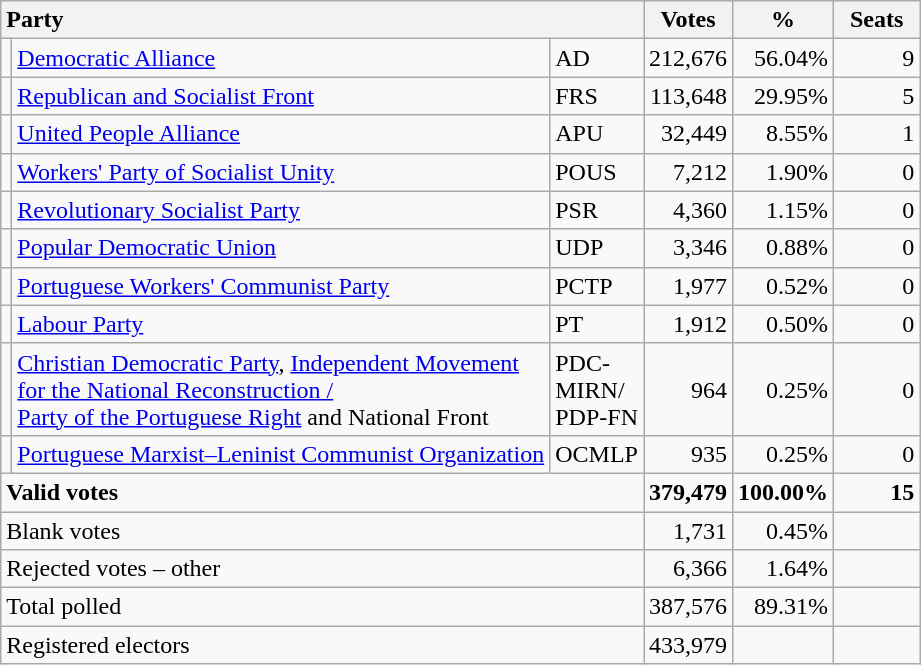<table class="wikitable" border="1" style="text-align:right;">
<tr>
<th style="text-align:left;" colspan=3>Party</th>
<th align=center width="50">Votes</th>
<th align=center width="50">%</th>
<th align=center width="50">Seats</th>
</tr>
<tr>
<td></td>
<td align=left><a href='#'>Democratic Alliance</a></td>
<td align=left>AD</td>
<td>212,676</td>
<td>56.04%</td>
<td>9</td>
</tr>
<tr>
<td></td>
<td align=left style="white-space: nowrap;"><a href='#'>Republican and Socialist Front</a></td>
<td align=left>FRS</td>
<td>113,648</td>
<td>29.95%</td>
<td>5</td>
</tr>
<tr>
<td></td>
<td align=left><a href='#'>United People Alliance</a></td>
<td align=left>APU</td>
<td>32,449</td>
<td>8.55%</td>
<td>1</td>
</tr>
<tr>
<td></td>
<td align=left><a href='#'>Workers' Party of Socialist Unity</a></td>
<td align=left>POUS</td>
<td>7,212</td>
<td>1.90%</td>
<td>0</td>
</tr>
<tr>
<td></td>
<td align=left><a href='#'>Revolutionary Socialist Party</a></td>
<td align=left>PSR</td>
<td>4,360</td>
<td>1.15%</td>
<td>0</td>
</tr>
<tr>
<td></td>
<td align=left><a href='#'>Popular Democratic Union</a></td>
<td align=left>UDP</td>
<td>3,346</td>
<td>0.88%</td>
<td>0</td>
</tr>
<tr>
<td></td>
<td align=left><a href='#'>Portuguese Workers' Communist Party</a></td>
<td align=left>PCTP</td>
<td>1,977</td>
<td>0.52%</td>
<td>0</td>
</tr>
<tr>
<td></td>
<td align=left><a href='#'>Labour Party</a></td>
<td align=left>PT</td>
<td>1,912</td>
<td>0.50%</td>
<td>0</td>
</tr>
<tr>
<td></td>
<td align=left><a href='#'>Christian Democratic Party</a>, <a href='#'>Independent Movement<br>for the National Reconstruction /<br>Party of the Portuguese Right</a> and National Front</td>
<td align=left>PDC-<br>MIRN/<br>PDP-FN</td>
<td>964</td>
<td>0.25%</td>
<td>0</td>
</tr>
<tr>
<td></td>
<td align=left><a href='#'>Portuguese Marxist–Leninist Communist Organization</a></td>
<td align=left>OCMLP</td>
<td>935</td>
<td>0.25%</td>
<td>0</td>
</tr>
<tr style="font-weight:bold">
<td align=left colspan=3>Valid votes</td>
<td>379,479</td>
<td>100.00%</td>
<td>15</td>
</tr>
<tr>
<td align=left colspan=3>Blank votes</td>
<td>1,731</td>
<td>0.45%</td>
<td></td>
</tr>
<tr>
<td align=left colspan=3>Rejected votes – other</td>
<td>6,366</td>
<td>1.64%</td>
<td></td>
</tr>
<tr>
<td align=left colspan=3>Total polled</td>
<td>387,576</td>
<td>89.31%</td>
<td></td>
</tr>
<tr>
<td align=left colspan=3>Registered electors</td>
<td>433,979</td>
<td></td>
<td></td>
</tr>
</table>
